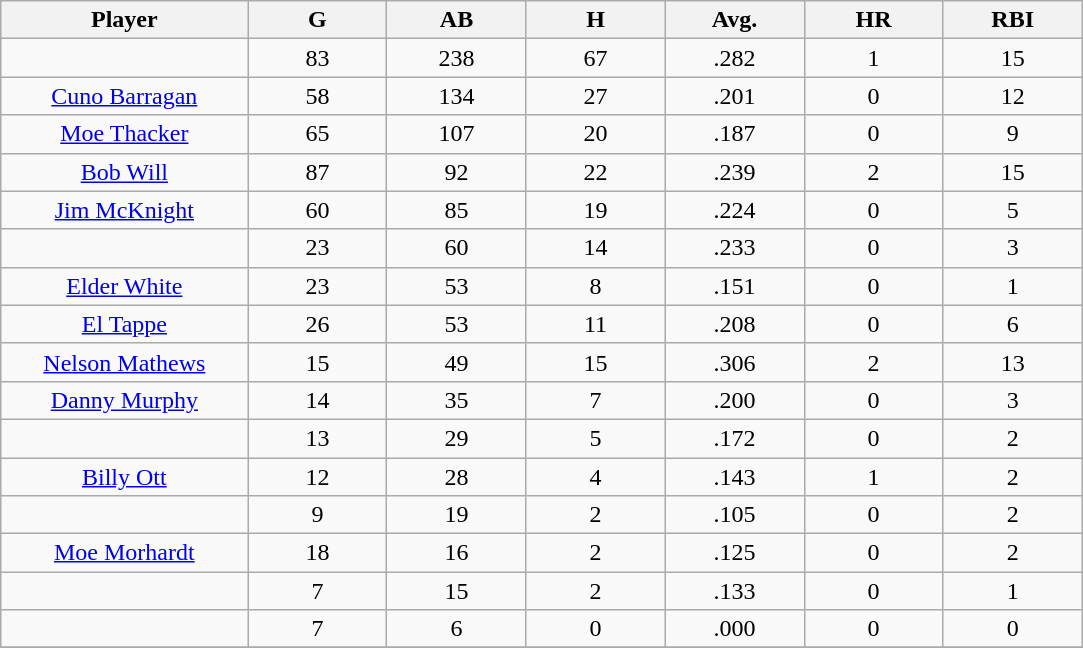<table class="wikitable sortable">
<tr>
<th bgcolor="#DDDDFF" width="16%">Player</th>
<th bgcolor="#DDDDFF" width="9%">G</th>
<th bgcolor="#DDDDFF" width="9%">AB</th>
<th bgcolor="#DDDDFF" width="9%">H</th>
<th bgcolor="#DDDDFF" width="9%">Avg.</th>
<th bgcolor="#DDDDFF" width="9%">HR</th>
<th bgcolor="#DDDDFF" width="9%">RBI</th>
</tr>
<tr align="center">
<td></td>
<td>83</td>
<td>238</td>
<td>67</td>
<td>.282</td>
<td>1</td>
<td>15</td>
</tr>
<tr align="center">
<td><a href='#'>Cuno Barragan</a></td>
<td>58</td>
<td>134</td>
<td>27</td>
<td>.201</td>
<td>0</td>
<td>12</td>
</tr>
<tr align=center>
<td><a href='#'>Moe Thacker</a></td>
<td>65</td>
<td>107</td>
<td>20</td>
<td>.187</td>
<td>0</td>
<td>9</td>
</tr>
<tr align=center>
<td><a href='#'>Bob Will</a></td>
<td>87</td>
<td>92</td>
<td>22</td>
<td>.239</td>
<td>2</td>
<td>15</td>
</tr>
<tr align=center>
<td><a href='#'>Jim McKnight</a></td>
<td>60</td>
<td>85</td>
<td>19</td>
<td>.224</td>
<td>0</td>
<td>5</td>
</tr>
<tr align=center>
<td></td>
<td>23</td>
<td>60</td>
<td>14</td>
<td>.233</td>
<td>0</td>
<td>3</td>
</tr>
<tr align="center">
<td><a href='#'>Elder White</a></td>
<td>23</td>
<td>53</td>
<td>8</td>
<td>.151</td>
<td>0</td>
<td>1</td>
</tr>
<tr align=center>
<td><a href='#'>El Tappe</a></td>
<td>26</td>
<td>53</td>
<td>11</td>
<td>.208</td>
<td>0</td>
<td>6</td>
</tr>
<tr align=center>
<td><a href='#'>Nelson Mathews</a></td>
<td>15</td>
<td>49</td>
<td>15</td>
<td>.306</td>
<td>2</td>
<td>13</td>
</tr>
<tr align=center>
<td><a href='#'>Danny Murphy</a></td>
<td>14</td>
<td>35</td>
<td>7</td>
<td>.200</td>
<td>0</td>
<td>3</td>
</tr>
<tr align=center>
<td></td>
<td>13</td>
<td>29</td>
<td>5</td>
<td>.172</td>
<td>0</td>
<td>2</td>
</tr>
<tr align="center">
<td><a href='#'>Billy Ott</a></td>
<td>12</td>
<td>28</td>
<td>4</td>
<td>.143</td>
<td>1</td>
<td>2</td>
</tr>
<tr align=center>
<td></td>
<td>9</td>
<td>19</td>
<td>2</td>
<td>.105</td>
<td>0</td>
<td>2</td>
</tr>
<tr align="center">
<td><a href='#'>Moe Morhardt</a></td>
<td>18</td>
<td>16</td>
<td>2</td>
<td>.125</td>
<td>0</td>
<td>2</td>
</tr>
<tr align=center>
<td></td>
<td>7</td>
<td>15</td>
<td>2</td>
<td>.133</td>
<td>0</td>
<td>1</td>
</tr>
<tr align="center">
<td></td>
<td>7</td>
<td>6</td>
<td>0</td>
<td>.000</td>
<td>0</td>
<td>0</td>
</tr>
<tr align="center">
</tr>
</table>
